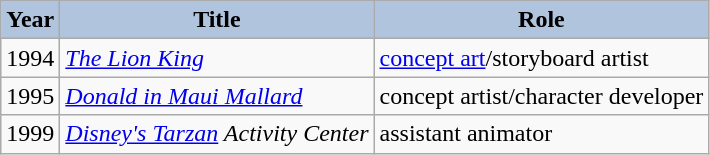<table class="wikitable">
<tr>
<th style="background:#B0C4DE;">Year</th>
<th style="background:#B0C4DE;">Title</th>
<th style="background:#B0C4DE;">Role</th>
</tr>
<tr>
<td>1994</td>
<td><em><a href='#'>The Lion King</a></em></td>
<td><a href='#'>concept art</a>/storyboard artist</td>
</tr>
<tr>
<td>1995</td>
<td><em><a href='#'>Donald in Maui Mallard</a></em></td>
<td>concept artist/character developer</td>
</tr>
<tr>
<td>1999</td>
<td><em><a href='#'>Disney's Tarzan</a> Activity Center</em></td>
<td>assistant animator</td>
</tr>
</table>
